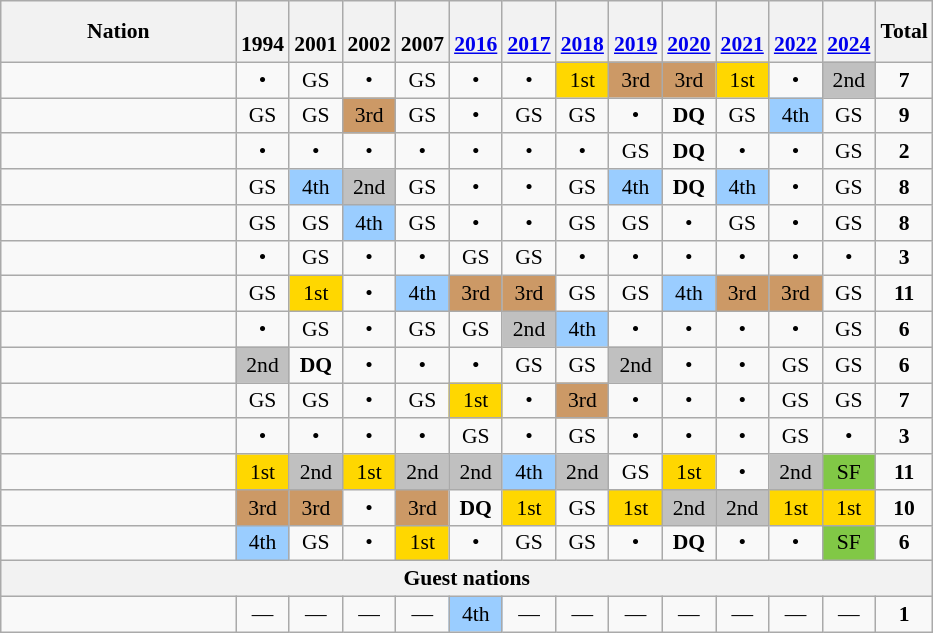<table class="wikitable" style="text-align:center; font-size:90%;">
<tr>
<th width=150>Nation</th>
<th><br>1994</th>
<th><br>2001</th>
<th><br>2002</th>
<th><br>2007</th>
<th><br><a href='#'>2016</a></th>
<th><br><a href='#'>2017</a></th>
<th><br><a href='#'>2018</a></th>
<th><br><a href='#'>2019</a></th>
<th><br><a href='#'>2020</a></th>
<th><br><a href='#'>2021</a></th>
<th><br><a href='#'>2022</a></th>
<th><br><a href='#'>2024</a></th>
<th>Total</th>
</tr>
<tr>
<td style="text-align:left;"></td>
<td>•</td>
<td>GS</td>
<td>•</td>
<td>GS</td>
<td>•</td>
<td>•</td>
<td style="background-color:gold;">1st</td>
<td style="background-color:#cc9966;">3rd</td>
<td style="background-color:#cc9966;">3rd</td>
<td style="background-color:gold;">1st</td>
<td>•</td>
<td style="background-color:silver;">2nd</td>
<td><strong>7</strong></td>
</tr>
<tr>
<td style="text-align:left;"></td>
<td>GS</td>
<td>GS</td>
<td style="background-color:#cc9966;">3rd</td>
<td>GS</td>
<td>•</td>
<td>GS</td>
<td>GS</td>
<td>•</td>
<td><strong>DQ</strong></td>
<td>GS</td>
<td style="background-color:#9acdff;">4th</td>
<td>GS</td>
<td><strong>9</strong></td>
</tr>
<tr>
<td style="text-align:left;"></td>
<td>•</td>
<td>•</td>
<td>•</td>
<td>•</td>
<td>•</td>
<td>•</td>
<td>•</td>
<td>GS</td>
<td><strong>DQ</strong></td>
<td>•</td>
<td>•</td>
<td>GS</td>
<td><strong>2</strong></td>
</tr>
<tr>
<td style="text-align:left;"></td>
<td>GS</td>
<td style="background-color:#9acdff;">4th</td>
<td style="background-color:silver;">2nd</td>
<td>GS</td>
<td>•</td>
<td>•</td>
<td>GS</td>
<td style="background-color:#9acdff;">4th</td>
<td><strong>DQ</strong></td>
<td style="background-color:#9acdff;">4th</td>
<td>•</td>
<td>GS</td>
<td><strong>8</strong></td>
</tr>
<tr>
<td style="text-align:left;"></td>
<td>GS</td>
<td>GS</td>
<td style="background-color:#9acdff;">4th</td>
<td>GS</td>
<td>•</td>
<td>•</td>
<td>GS</td>
<td>GS</td>
<td>•</td>
<td>GS</td>
<td>•</td>
<td>GS</td>
<td><strong>8</strong></td>
</tr>
<tr>
<td style="text-align:left;"></td>
<td>•</td>
<td>GS</td>
<td>•</td>
<td>•</td>
<td>GS</td>
<td>GS</td>
<td>•</td>
<td>•</td>
<td>•</td>
<td>•</td>
<td>•</td>
<td>•</td>
<td><strong>3</strong></td>
</tr>
<tr>
<td style="text-align:left;"></td>
<td>GS</td>
<td style="background-color:gold;">1st</td>
<td>•</td>
<td style="background-color:#9acdff;">4th</td>
<td style="background-color:#cc9966;">3rd</td>
<td style="background-color:#cc9966;">3rd</td>
<td>GS</td>
<td>GS</td>
<td style="background-color:#9acdff;">4th</td>
<td style="background-color:#cc9966;">3rd</td>
<td style="background-color:#cc9966;">3rd</td>
<td>GS</td>
<td><strong>11</strong></td>
</tr>
<tr>
<td style="text-align:left;"></td>
<td>•</td>
<td>GS</td>
<td>•</td>
<td>GS</td>
<td>GS</td>
<td style="background-color:silver;">2nd</td>
<td style="background-color:#9acdff;">4th</td>
<td>•</td>
<td>•</td>
<td>•</td>
<td>•</td>
<td>GS</td>
<td><strong>6</strong></td>
</tr>
<tr>
<td style="text-align:left;"></td>
<td style="background-color:silver;">2nd</td>
<td><strong>DQ</strong></td>
<td>•</td>
<td>•</td>
<td>•</td>
<td>GS</td>
<td>GS</td>
<td style="background-color:silver;">2nd</td>
<td>•</td>
<td>•</td>
<td>GS</td>
<td>GS</td>
<td><strong>6</strong></td>
</tr>
<tr>
<td style="text-align:left;"></td>
<td>GS</td>
<td>GS</td>
<td>•</td>
<td>GS</td>
<td style="background-color:gold;">1st</td>
<td>•</td>
<td style="background-color:#cc9966;">3rd</td>
<td>•</td>
<td>•</td>
<td>•</td>
<td>GS</td>
<td>GS</td>
<td><strong>7</strong></td>
</tr>
<tr>
<td style="text-align:left;"></td>
<td>•</td>
<td>•</td>
<td>•</td>
<td>•</td>
<td>GS</td>
<td>•</td>
<td>GS</td>
<td>•</td>
<td>•</td>
<td>•</td>
<td>GS</td>
<td>•</td>
<td><strong>3</strong></td>
</tr>
<tr>
<td style="text-align:left;"></td>
<td style="background-color:gold;">1st</td>
<td style="background-color:silver;">2nd</td>
<td style="background-color:gold;">1st</td>
<td style="background-color:silver;">2nd</td>
<td style="background-color:silver;">2nd</td>
<td style="background-color:#9acdff;">4th</td>
<td style="background-color:silver;">2nd</td>
<td>GS</td>
<td style="background-color:gold;">1st</td>
<td>•</td>
<td style="background-color:silver;">2nd</td>
<td style="background-color:#81c846;">SF</td>
<td><strong>11</strong></td>
</tr>
<tr>
<td style="text-align:left;"></td>
<td style="background-color:#cc9966;">3rd</td>
<td style="background-color:#cc9966;">3rd</td>
<td>•</td>
<td style="background-color:#cc9966;">3rd</td>
<td><strong>DQ</strong></td>
<td style="background-color:gold;">1st</td>
<td>GS</td>
<td style="background-color:gold;">1st</td>
<td style="background-color:silver;">2nd</td>
<td style="background-color:silver;">2nd</td>
<td style="background-color:gold;">1st</td>
<td style="background-color:gold;">1st</td>
<td><strong>10</strong></td>
</tr>
<tr>
<td style="text-align:left;"></td>
<td style="background-color:#9acdff;">4th</td>
<td>GS</td>
<td>•</td>
<td style="background-color:gold;">1st</td>
<td>•</td>
<td>GS</td>
<td>GS</td>
<td>•</td>
<td><strong>DQ</strong></td>
<td>•</td>
<td>•</td>
<td style="background-color:#81c846;">SF</td>
<td><strong>6</strong></td>
</tr>
<tr>
<th colspan=14>Guest nations</th>
</tr>
<tr>
<td style="text-align:left;"></td>
<td>—</td>
<td>—</td>
<td>—</td>
<td>—</td>
<td style="background-color:#9acdff;">4th</td>
<td>—</td>
<td>—</td>
<td>—</td>
<td>—</td>
<td>—</td>
<td>—</td>
<td>—</td>
<td><strong>1</strong></td>
</tr>
</table>
